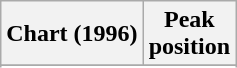<table class="wikitable sortable plainrowheaders" style="text-align:center">
<tr>
<th scope="col">Chart (1996)</th>
<th scope="col">Peak<br>position</th>
</tr>
<tr>
</tr>
<tr>
</tr>
<tr>
</tr>
<tr>
</tr>
<tr>
</tr>
<tr>
</tr>
</table>
